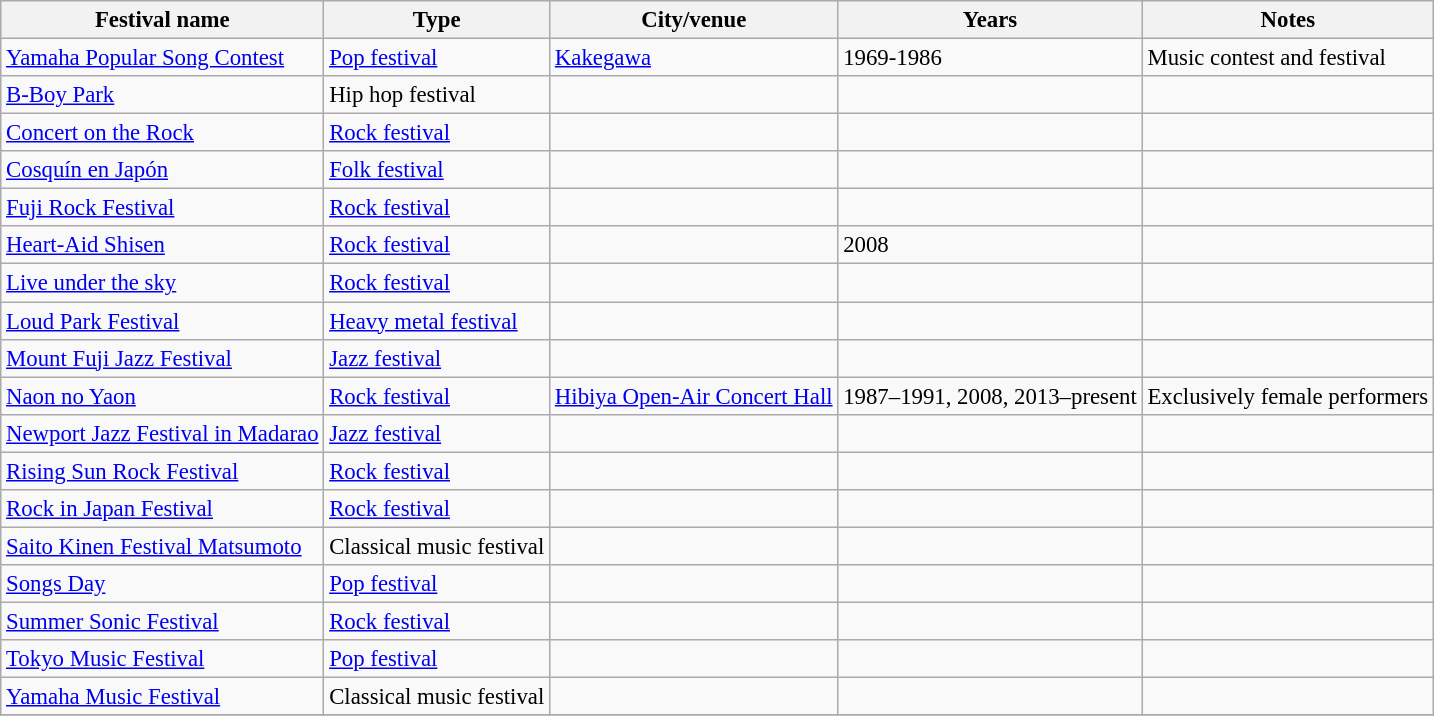<table class="wikitable sortable" style="text-align:left;font-size:95%;">
<tr>
<th>Festival name</th>
<th>Type</th>
<th>City/venue</th>
<th>Years</th>
<th>Notes</th>
</tr>
<tr>
<td><a href='#'>Yamaha Popular Song Contest</a></td>
<td><a href='#'>Pop festival</a></td>
<td><a href='#'>Kakegawa</a></td>
<td>1969-1986</td>
<td>Music contest and festival</td>
</tr>
<tr>
<td><a href='#'>B-Boy Park</a></td>
<td>Hip hop festival</td>
<td></td>
<td></td>
<td></td>
</tr>
<tr>
<td><a href='#'>Concert on the Rock</a></td>
<td><a href='#'>Rock festival</a></td>
<td></td>
<td></td>
<td></td>
</tr>
<tr>
<td><a href='#'>Cosquín en Japón</a></td>
<td><a href='#'>Folk festival</a></td>
<td></td>
<td></td>
<td></td>
</tr>
<tr>
<td><a href='#'>Fuji Rock Festival</a></td>
<td><a href='#'>Rock festival</a></td>
<td></td>
<td></td>
<td></td>
</tr>
<tr>
<td><a href='#'>Heart-Aid Shisen</a></td>
<td><a href='#'>Rock festival</a></td>
<td></td>
<td>2008</td>
<td></td>
</tr>
<tr>
<td><a href='#'>Live under the sky</a></td>
<td><a href='#'>Rock festival</a></td>
<td></td>
<td></td>
<td></td>
</tr>
<tr>
<td><a href='#'>Loud Park Festival</a></td>
<td><a href='#'>Heavy metal festival</a></td>
<td></td>
<td></td>
<td></td>
</tr>
<tr>
<td><a href='#'>Mount Fuji Jazz Festival</a></td>
<td><a href='#'>Jazz festival</a></td>
<td></td>
<td></td>
<td></td>
</tr>
<tr>
<td><a href='#'>Naon no Yaon</a></td>
<td><a href='#'>Rock festival</a></td>
<td><a href='#'>Hibiya Open-Air Concert Hall</a></td>
<td>1987–1991, 2008, 2013–present</td>
<td>Exclusively female performers</td>
</tr>
<tr>
<td><a href='#'>Newport Jazz Festival in Madarao</a></td>
<td><a href='#'>Jazz festival</a></td>
<td></td>
<td></td>
<td></td>
</tr>
<tr>
<td><a href='#'>Rising Sun Rock Festival</a></td>
<td><a href='#'>Rock festival</a></td>
<td></td>
<td></td>
<td></td>
</tr>
<tr>
<td><a href='#'>Rock in Japan Festival</a></td>
<td><a href='#'>Rock festival</a></td>
<td></td>
<td></td>
<td></td>
</tr>
<tr>
<td><a href='#'>Saito Kinen Festival Matsumoto</a></td>
<td>Classical music festival</td>
<td></td>
<td></td>
<td></td>
</tr>
<tr>
<td><a href='#'>Songs Day</a></td>
<td><a href='#'>Pop festival</a></td>
<td></td>
<td></td>
<td></td>
</tr>
<tr>
<td><a href='#'>Summer Sonic Festival</a></td>
<td><a href='#'>Rock festival</a></td>
<td></td>
<td></td>
<td></td>
</tr>
<tr>
<td><a href='#'>Tokyo Music Festival</a></td>
<td><a href='#'>Pop festival</a></td>
<td></td>
<td></td>
<td></td>
</tr>
<tr>
<td><a href='#'>Yamaha Music Festival</a></td>
<td>Classical music festival</td>
<td></td>
<td></td>
<td></td>
</tr>
<tr>
</tr>
</table>
